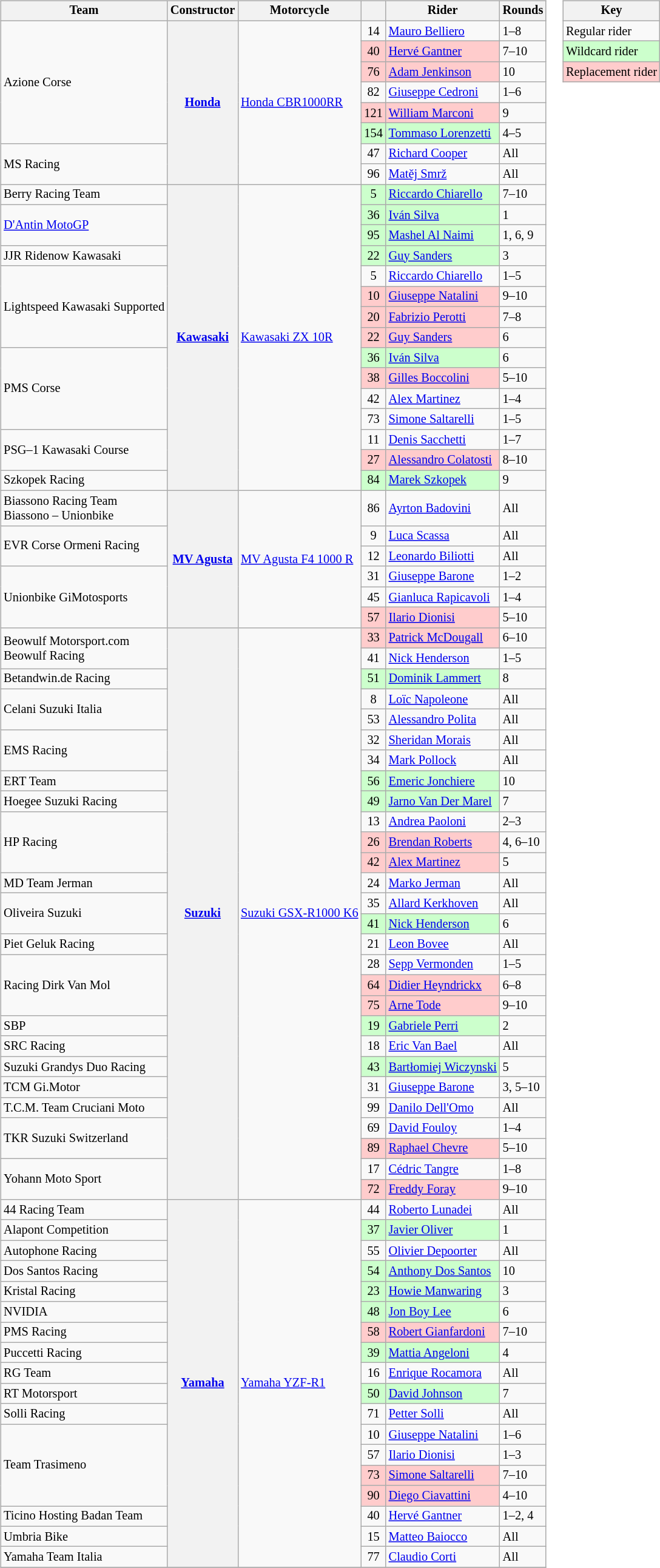<table>
<tr>
<td><br><table class="wikitable" style="font-size: 85%">
<tr>
<th>Team</th>
<th>Constructor</th>
<th>Motorcycle</th>
<th></th>
<th>Rider</th>
<th>Rounds</th>
</tr>
<tr>
<td rowspan="6">Azione Corse</td>
<th rowspan="8"><a href='#'>Honda</a></th>
<td rowspan="8"><a href='#'>Honda CBR1000RR</a></td>
<td align="center">14</td>
<td> <a href='#'>Mauro Belliero</a></td>
<td>1–8</td>
</tr>
<tr>
<td style="background:#ffcccc;" align="center">40</td>
<td style="background:#ffcccc;"nowrap> <a href='#'>Hervé Gantner</a></td>
<td>7–10</td>
</tr>
<tr>
<td style="background:#ffcccc;" align="center">76</td>
<td style="background:#ffcccc;"nowrap> <a href='#'>Adam Jenkinson</a></td>
<td>10</td>
</tr>
<tr>
<td align="center">82</td>
<td> <a href='#'>Giuseppe Cedroni</a></td>
<td>1–6</td>
</tr>
<tr>
<td style="background:#ffcccc;" align="center">121</td>
<td style="background:#ffcccc;"nowrap> <a href='#'>William Marconi</a></td>
<td>9</td>
</tr>
<tr>
<td style="background:#ccffcc;" align="center">154</td>
<td style="background:#ccffcc;"nowrap> <a href='#'>Tommaso Lorenzetti</a></td>
<td>4–5</td>
</tr>
<tr>
<td rowspan="2">MS Racing</td>
<td align="center">47</td>
<td> <a href='#'>Richard Cooper</a></td>
<td>All</td>
</tr>
<tr>
<td align="center">96</td>
<td> <a href='#'>Matěj Smrž</a></td>
<td>All</td>
</tr>
<tr>
<td>Berry Racing Team</td>
<th rowspan="15"><a href='#'>Kawasaki</a></th>
<td rowspan="15"><a href='#'>Kawasaki ZX 10R</a></td>
<td style="background:#ccffcc;" align="center">5</td>
<td style="background:#ccffcc;"nowrap> <a href='#'>Riccardo Chiarello</a></td>
<td>7–10</td>
</tr>
<tr>
<td rowspan="2"><a href='#'>D'Antin MotoGP</a></td>
<td style="background:#ccffcc;" align="center">36</td>
<td style="background:#ccffcc;"nowrap> <a href='#'>Iván Silva</a></td>
<td>1</td>
</tr>
<tr>
<td style="background:#ccffcc;" align="center">95</td>
<td style="background:#ccffcc;"nowrap> <a href='#'>Mashel Al Naimi</a></td>
<td>1, 6, 9</td>
</tr>
<tr>
<td>JJR Ridenow Kawasaki</td>
<td style="background:#ccffcc;" align="center">22</td>
<td style="background:#ccffcc;"nowrap> <a href='#'>Guy Sanders</a></td>
<td>3</td>
</tr>
<tr>
<td rowspan="4">Lightspeed Kawasaki Supported</td>
<td align="center">5</td>
<td> <a href='#'>Riccardo Chiarello</a></td>
<td>1–5</td>
</tr>
<tr>
<td style="background:#ffcccc;" align="center">10</td>
<td style="background:#ffcccc;"nowrap> <a href='#'>Giuseppe Natalini</a></td>
<td>9–10</td>
</tr>
<tr>
<td style="background:#ffcccc;" align="center">20</td>
<td style="background:#ffcccc;"nowrap> <a href='#'>Fabrizio Perotti</a></td>
<td>7–8</td>
</tr>
<tr>
<td style="background:#ffcccc;" align="center">22</td>
<td style="background:#ffcccc;"nowrap> <a href='#'>Guy Sanders</a></td>
<td>6</td>
</tr>
<tr>
<td rowspan="4">PMS Corse</td>
<td style="background:#ccffcc;" align="center">36</td>
<td style="background:#ccffcc;"nowrap> <a href='#'>Iván Silva</a></td>
<td>6</td>
</tr>
<tr>
<td style="background:#ffcccc;" align="center">38</td>
<td style="background:#ffcccc;"nowrap> <a href='#'>Gilles Boccolini</a></td>
<td>5–10</td>
</tr>
<tr>
<td align="center">42</td>
<td> <a href='#'>Alex Martinez</a></td>
<td>1–4</td>
</tr>
<tr>
<td align="center">73</td>
<td> <a href='#'>Simone Saltarelli</a></td>
<td>1–5</td>
</tr>
<tr>
<td rowspan="2">PSG–1 Kawasaki Course</td>
<td align="center">11</td>
<td> <a href='#'>Denis Sacchetti</a></td>
<td>1–7</td>
</tr>
<tr>
<td style="background:#ffcccc;" align="center">27</td>
<td style="background:#ffcccc;"nowrap> <a href='#'>Alessandro Colatosti</a></td>
<td>8–10</td>
</tr>
<tr>
<td>Szkopek Racing</td>
<td style="background:#ccffcc;" align="center">84</td>
<td style="background:#ccffcc;"nowrap> <a href='#'>Marek Szkopek</a></td>
<td>9</td>
</tr>
<tr>
<td>Biassono Racing Team<br>Biassono – Unionbike</td>
<th rowspan="6"><a href='#'>MV Agusta</a></th>
<td rowspan="6"><a href='#'>MV Agusta F4 1000 R</a></td>
<td align="center">86</td>
<td> <a href='#'>Ayrton Badovini</a></td>
<td>All</td>
</tr>
<tr>
<td rowspan="2">EVR Corse Ormeni Racing</td>
<td align="center">9</td>
<td> <a href='#'>Luca Scassa</a></td>
<td>All</td>
</tr>
<tr>
<td align="center">12</td>
<td> <a href='#'>Leonardo Biliotti</a></td>
<td>All</td>
</tr>
<tr>
<td rowspan="3">Unionbike GiMotosports</td>
<td align="center">31</td>
<td> <a href='#'>Giuseppe Barone</a></td>
<td>1–2</td>
</tr>
<tr>
<td align="center">45</td>
<td> <a href='#'>Gianluca Rapicavoli</a></td>
<td>1–4</td>
</tr>
<tr>
<td style="background:#ffcccc;" align="center">57</td>
<td style="background:#ffcccc;"nowrap> <a href='#'>Ilario Dionisi</a></td>
<td>5–10</td>
</tr>
<tr>
<td rowspan="2">Beowulf Motorsport.com<br>Beowulf Racing</td>
<th rowspan="28"><a href='#'>Suzuki</a></th>
<td rowspan="28"><a href='#'>Suzuki GSX-R1000 K6</a></td>
<td style="background:#ffcccc;" align="center">33</td>
<td style="background:#ffcccc;"nowrap> <a href='#'>Patrick McDougall</a></td>
<td>6–10</td>
</tr>
<tr>
<td align="center">41</td>
<td> <a href='#'>Nick Henderson</a></td>
<td>1–5</td>
</tr>
<tr>
<td>Betandwin.de Racing</td>
<td style="background:#ccffcc;" align="center">51</td>
<td style="background:#ccffcc;"nowrap> <a href='#'>Dominik Lammert</a></td>
<td>8</td>
</tr>
<tr>
<td rowspan="2">Celani Suzuki Italia</td>
<td align="center">8</td>
<td> <a href='#'>Loïc Napoleone</a></td>
<td>All</td>
</tr>
<tr>
<td align="center">53</td>
<td> <a href='#'>Alessandro Polita</a></td>
<td>All</td>
</tr>
<tr>
<td rowspan="2">EMS Racing</td>
<td align="center">32</td>
<td> <a href='#'>Sheridan Morais</a></td>
<td>All</td>
</tr>
<tr>
<td align="center">34</td>
<td> <a href='#'>Mark Pollock</a></td>
<td>All</td>
</tr>
<tr>
<td>ERT Team</td>
<td style="background:#ccffcc;" align="center">56</td>
<td style="background:#ccffcc;"nowrap> <a href='#'>Emeric Jonchiere</a></td>
<td>10</td>
</tr>
<tr>
<td>Hoegee Suzuki Racing</td>
<td style="background:#ccffcc;" align="center">49</td>
<td style="background:#ccffcc;"nowrap> <a href='#'>Jarno Van Der Marel</a></td>
<td>7</td>
</tr>
<tr>
<td rowspan="3">HP Racing</td>
<td align="center">13</td>
<td> <a href='#'>Andrea Paoloni</a></td>
<td>2–3</td>
</tr>
<tr>
<td style="background:#ffcccc;" align="center">26</td>
<td style="background:#ffcccc;"nowrap> <a href='#'>Brendan Roberts</a></td>
<td>4, 6–10</td>
</tr>
<tr>
<td style="background:#ffcccc;" align="center">42</td>
<td style="background:#ffcccc;"nowrap> <a href='#'>Alex Martinez</a></td>
<td>5</td>
</tr>
<tr>
<td>MD Team Jerman</td>
<td align="center">24</td>
<td> <a href='#'>Marko Jerman</a></td>
<td>All</td>
</tr>
<tr>
<td rowspan="2">Oliveira Suzuki</td>
<td align="center">35</td>
<td> <a href='#'>Allard Kerkhoven</a></td>
<td>All</td>
</tr>
<tr>
<td style="background:#ccffcc;" align="center">41</td>
<td style="background:#ccffcc;"nowrap> <a href='#'>Nick Henderson</a></td>
<td>6</td>
</tr>
<tr>
<td>Piet Geluk Racing</td>
<td align="center">21</td>
<td> <a href='#'>Leon Bovee</a></td>
<td>All</td>
</tr>
<tr>
<td rowspan="3">Racing Dirk Van Mol</td>
<td align="center">28</td>
<td> <a href='#'>Sepp Vermonden</a></td>
<td>1–5</td>
</tr>
<tr>
<td style="background:#ffcccc;" align="center">64</td>
<td style="background:#ffcccc;"nowrap> <a href='#'>Didier Heyndrickx</a></td>
<td>6–8</td>
</tr>
<tr>
<td style="background:#ffcccc;" align="center">75</td>
<td style="background:#ffcccc;"nowrap> <a href='#'>Arne Tode</a></td>
<td>9–10</td>
</tr>
<tr>
<td>SBP</td>
<td style="background:#ccffcc;" align="center">19</td>
<td style="background:#ccffcc;"nowrap> <a href='#'>Gabriele Perri</a></td>
<td>2</td>
</tr>
<tr>
<td>SRC Racing</td>
<td align="center">18</td>
<td> <a href='#'>Eric Van Bael</a></td>
<td>All</td>
</tr>
<tr>
<td>Suzuki Grandys Duo Racing</td>
<td style="background:#ccffcc;" align="center">43</td>
<td style="background:#ccffcc;"nowrap> <a href='#'>Bartłomiej Wiczynski</a></td>
<td>5</td>
</tr>
<tr>
<td>TCM Gi.Motor</td>
<td align="center">31</td>
<td> <a href='#'>Giuseppe Barone</a></td>
<td>3, 5–10</td>
</tr>
<tr>
<td>T.C.M. Team Cruciani Moto</td>
<td align="center">99</td>
<td> <a href='#'>Danilo Dell'Omo</a></td>
<td>All</td>
</tr>
<tr>
<td rowspan="2">TKR Suzuki Switzerland</td>
<td align="center">69</td>
<td> <a href='#'>David Fouloy</a></td>
<td>1–4</td>
</tr>
<tr>
<td style="background:#ffcccc;" align="center">89</td>
<td style="background:#ffcccc;"nowrap> <a href='#'>Raphael Chevre</a></td>
<td>5–10</td>
</tr>
<tr>
<td rowspan="2">Yohann Moto Sport</td>
<td align="center">17</td>
<td> <a href='#'>Cédric Tangre</a></td>
<td>1–8</td>
</tr>
<tr>
<td style="background:#ffcccc;" align="center">72</td>
<td style="background:#ffcccc;"nowrap> <a href='#'>Freddy Foray</a></td>
<td>9–10</td>
</tr>
<tr>
<td>44 Racing Team</td>
<th rowspan="18"><a href='#'>Yamaha</a></th>
<td rowspan="18"><a href='#'>Yamaha YZF-R1</a></td>
<td align="center">44</td>
<td> <a href='#'>Roberto Lunadei</a></td>
<td>All</td>
</tr>
<tr>
<td>Alapont Competition</td>
<td style="background:#ccffcc;" align="center">37</td>
<td style="background:#ccffcc;"nowrap> <a href='#'>Javier Oliver</a></td>
<td>1</td>
</tr>
<tr>
<td>Autophone Racing</td>
<td align="center">55</td>
<td> <a href='#'>Olivier Depoorter</a></td>
<td>All</td>
</tr>
<tr>
<td>Dos Santos Racing</td>
<td style="background:#ccffcc;" align="center">54</td>
<td style="background:#ccffcc;"nowrap> <a href='#'>Anthony Dos Santos</a></td>
<td>10</td>
</tr>
<tr>
<td>Kristal Racing</td>
<td style="background:#ccffcc;" align="center">23</td>
<td style="background:#ccffcc;"nowrap> <a href='#'>Howie Manwaring</a></td>
<td>3</td>
</tr>
<tr>
<td>NVIDIA</td>
<td style="background:#ccffcc;" align="center">48</td>
<td style="background:#ccffcc;"nowrap> <a href='#'>Jon Boy Lee</a></td>
<td>6</td>
</tr>
<tr>
<td>PMS Racing</td>
<td style="background:#ffcccc;" align="center">58</td>
<td style="background:#ffcccc;"nowrap> <a href='#'>Robert Gianfardoni</a></td>
<td>7–10</td>
</tr>
<tr>
<td>Puccetti Racing</td>
<td style="background:#ccffcc;" align="center">39</td>
<td style="background:#ccffcc;"nowrap> <a href='#'>Mattia Angeloni</a></td>
<td>4</td>
</tr>
<tr>
<td>RG Team</td>
<td align="center">16</td>
<td> <a href='#'>Enrique Rocamora</a></td>
<td>All</td>
</tr>
<tr>
<td>RT Motorsport</td>
<td style="background:#ccffcc;" align="center">50</td>
<td style="background:#ccffcc;"nowrap> <a href='#'>David Johnson</a></td>
<td>7</td>
</tr>
<tr>
<td>Solli Racing</td>
<td align="center">71</td>
<td> <a href='#'>Petter Solli</a></td>
<td>All</td>
</tr>
<tr>
<td rowspan="4">Team Trasimeno</td>
<td align="center">10</td>
<td> <a href='#'>Giuseppe Natalini</a></td>
<td>1–6</td>
</tr>
<tr>
<td align="center">57</td>
<td> <a href='#'>Ilario Dionisi</a></td>
<td>1–3</td>
</tr>
<tr>
<td style="background:#ffcccc;" align="center">73</td>
<td style="background:#ffcccc;"nowrap> <a href='#'>Simone Saltarelli</a></td>
<td>7–10</td>
</tr>
<tr>
<td style="background:#ffcccc;" align="center">90</td>
<td style="background:#ffcccc;"nowrap> <a href='#'>Diego Ciavattini</a></td>
<td>4–10</td>
</tr>
<tr>
<td>Ticino Hosting Badan Team</td>
<td align="center">40</td>
<td> <a href='#'>Hervé Gantner</a></td>
<td>1–2, 4</td>
</tr>
<tr>
<td>Umbria Bike</td>
<td align="center">15</td>
<td> <a href='#'>Matteo Baiocco</a></td>
<td>All</td>
</tr>
<tr>
<td>Yamaha Team Italia</td>
<td align="center">77</td>
<td> <a href='#'>Claudio Corti</a></td>
<td>All</td>
</tr>
<tr>
</tr>
</table>
</td>
<td valign=top><br><table class="wikitable" style="font-size: 85%;">
<tr>
<th colspan=2>Key</th>
</tr>
<tr>
<td>Regular rider</td>
</tr>
<tr style="background:#ccffcc;">
<td>Wildcard rider</td>
</tr>
<tr style="background:#ffcccc;">
<td>Replacement rider</td>
</tr>
</table>
</td>
</tr>
</table>
